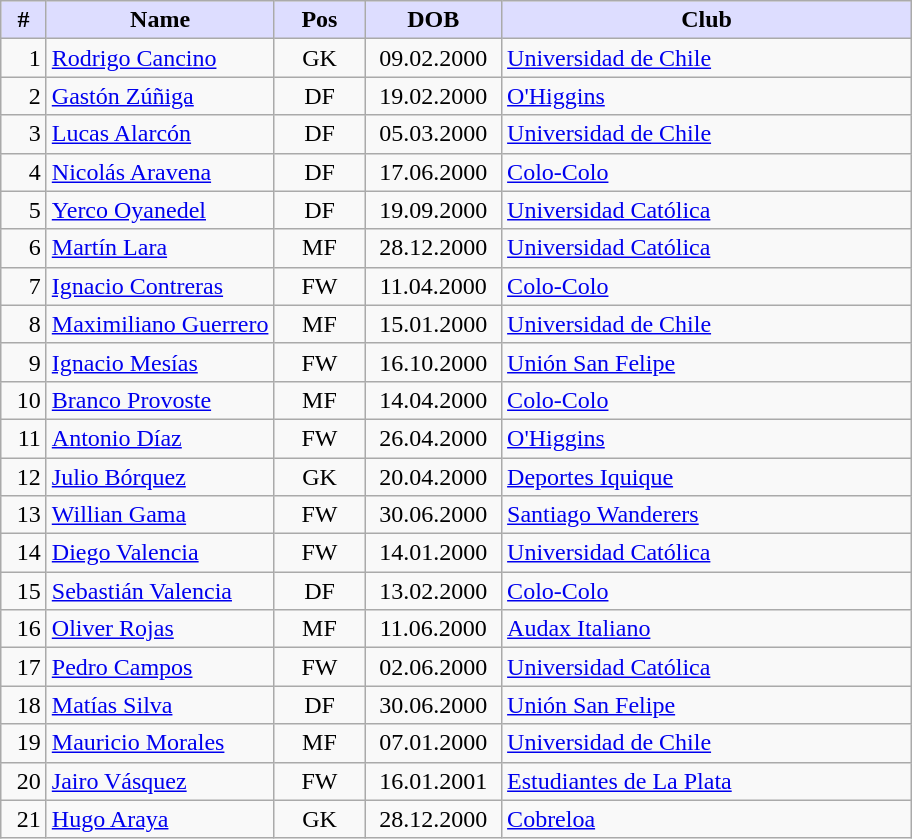<table class="wikitable">
<tr>
<th style="background:#ddf; width:5%;"> # </th>
<th style="background:#ddf; width:25%;">Name</th>
<th style="background:#ddf; width:10%;">Pos</th>
<th style="background:#ddf; width:15%;">DOB</th>
<th style="background:#ddf; width:45%;">Club</th>
</tr>
<tr>
<td style="text-align: right;">1</td>
<td><a href='#'>Rodrigo Cancino</a></td>
<td style="text-align: center;">GK</td>
<td style="text-align: center;">09.02.2000</td>
<td><a href='#'>Universidad de Chile</a> </td>
</tr>
<tr>
<td style="text-align: right;">2</td>
<td><a href='#'>Gastón Zúñiga</a></td>
<td style="text-align: center;">DF</td>
<td style="text-align: center;">19.02.2000</td>
<td><a href='#'>O'Higgins</a> </td>
</tr>
<tr>
<td style="text-align: right;">3</td>
<td><a href='#'>Lucas Alarcón</a></td>
<td style="text-align: center;">DF</td>
<td style="text-align: center;">05.03.2000</td>
<td><a href='#'>Universidad de Chile</a> </td>
</tr>
<tr>
<td style="text-align: right;">4</td>
<td><a href='#'>Nicolás Aravena</a></td>
<td style="text-align: center;">DF</td>
<td style="text-align: center;">17.06.2000</td>
<td><a href='#'>Colo-Colo</a> </td>
</tr>
<tr>
<td style="text-align: right;">5</td>
<td><a href='#'>Yerco Oyanedel</a></td>
<td style="text-align: center;">DF</td>
<td style="text-align: center;">19.09.2000</td>
<td><a href='#'>Universidad Católica</a> </td>
</tr>
<tr>
<td style="text-align: right;">6</td>
<td><a href='#'>Martín Lara</a></td>
<td style="text-align: center;">MF</td>
<td style="text-align: center;">28.12.2000</td>
<td><a href='#'>Universidad Católica</a> </td>
</tr>
<tr>
<td style="text-align: right;">7</td>
<td><a href='#'>Ignacio Contreras</a></td>
<td style="text-align: center;">FW</td>
<td style="text-align: center;">11.04.2000</td>
<td><a href='#'>Colo-Colo</a> </td>
</tr>
<tr>
<td style="text-align: right;">8</td>
<td><a href='#'>Maximiliano Guerrero</a></td>
<td style="text-align: center;">MF</td>
<td style="text-align: center;">15.01.2000</td>
<td><a href='#'>Universidad de Chile</a> </td>
</tr>
<tr>
<td style="text-align: right;">9</td>
<td><a href='#'>Ignacio Mesías</a></td>
<td style="text-align: center;">FW</td>
<td style="text-align: center;">16.10.2000</td>
<td><a href='#'>Unión San Felipe</a> </td>
</tr>
<tr>
<td style="text-align: right;">10</td>
<td><a href='#'>Branco Provoste</a></td>
<td style="text-align: center;">MF</td>
<td style="text-align: center;">14.04.2000</td>
<td><a href='#'>Colo-Colo</a> </td>
</tr>
<tr>
<td style="text-align: right;">11</td>
<td><a href='#'>Antonio Díaz</a></td>
<td style="text-align: center;">FW</td>
<td style="text-align: center;">26.04.2000</td>
<td><a href='#'>O'Higgins</a> </td>
</tr>
<tr>
<td style="text-align: right;">12</td>
<td><a href='#'>Julio Bórquez</a></td>
<td style="text-align: center;">GK</td>
<td style="text-align: center;">20.04.2000</td>
<td><a href='#'>Deportes Iquique</a> </td>
</tr>
<tr>
<td style="text-align: right;">13</td>
<td><a href='#'>Willian Gama</a></td>
<td style="text-align: center;">FW</td>
<td style="text-align: center;">30.06.2000</td>
<td><a href='#'>Santiago Wanderers</a> </td>
</tr>
<tr>
<td style="text-align: right;">14</td>
<td><a href='#'>Diego Valencia</a></td>
<td style="text-align: center;">FW</td>
<td style="text-align: center;">14.01.2000</td>
<td><a href='#'>Universidad Católica</a> </td>
</tr>
<tr>
<td style="text-align: right;">15</td>
<td><a href='#'>Sebastián Valencia</a></td>
<td style="text-align: center;">DF</td>
<td style="text-align: center;">13.02.2000</td>
<td><a href='#'>Colo-Colo</a> </td>
</tr>
<tr>
<td style="text-align: right;">16</td>
<td><a href='#'>Oliver Rojas</a></td>
<td style="text-align: center;">MF</td>
<td style="text-align: center;">11.06.2000</td>
<td><a href='#'>Audax Italiano</a> </td>
</tr>
<tr>
<td style="text-align: right;">17</td>
<td><a href='#'>Pedro Campos</a></td>
<td style="text-align: center;">FW</td>
<td style="text-align: center;">02.06.2000</td>
<td><a href='#'>Universidad Católica</a> </td>
</tr>
<tr>
<td style="text-align: right;">18</td>
<td><a href='#'>Matías Silva</a></td>
<td style="text-align: center;">DF</td>
<td style="text-align: center;">30.06.2000</td>
<td><a href='#'>Unión San Felipe</a> </td>
</tr>
<tr>
<td style="text-align: right;">19</td>
<td><a href='#'>Mauricio Morales</a></td>
<td style="text-align: center;">MF</td>
<td style="text-align: center;">07.01.2000</td>
<td><a href='#'>Universidad de Chile</a> </td>
</tr>
<tr>
<td style="text-align: right;">20</td>
<td><a href='#'>Jairo Vásquez</a></td>
<td style="text-align: center;">FW</td>
<td style="text-align: center;">16.01.2001</td>
<td><a href='#'>Estudiantes de La Plata</a> </td>
</tr>
<tr>
<td style="text-align: right;">21</td>
<td><a href='#'>Hugo Araya</a></td>
<td style="text-align: center;">GK</td>
<td style="text-align: center;">28.12.2000</td>
<td><a href='#'>Cobreloa</a> </td>
</tr>
</table>
